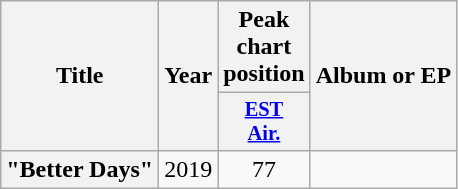<table class="wikitable plainrowheaders" style="text-align:center;">
<tr>
<th scope="col" rowspan="2">Title</th>
<th scope="col" rowspan="2">Year</th>
<th>Peak chart position</th>
<th scope="col" rowspan="2">Album or EP</th>
</tr>
<tr>
<th scope="col" style="width:3em;font-size:85%;"><a href='#'>EST<br>Air.</a><br></th>
</tr>
<tr>
<th scope="row">"Better Days" </th>
<td>2019</td>
<td>77</td>
<td></td>
</tr>
</table>
